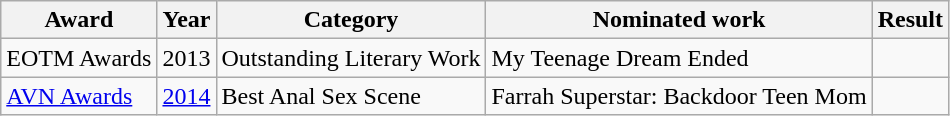<table class="wikitable sortable plainrowheaders">
<tr>
<th scope="col">Award</th>
<th scope="col">Year</th>
<th scope="col">Category</th>
<th scope="col">Nominated work</th>
<th>Result</th>
</tr>
<tr>
<td>EOTM Awards</td>
<td>2013</td>
<td>Outstanding Literary Work</td>
<td>My Teenage Dream Ended</td>
<td></td>
</tr>
<tr>
<td><a href='#'>AVN Awards</a></td>
<td><a href='#'>2014</a></td>
<td>Best Anal Sex Scene</td>
<td>Farrah Superstar: Backdoor Teen Mom</td>
<td></td>
</tr>
</table>
